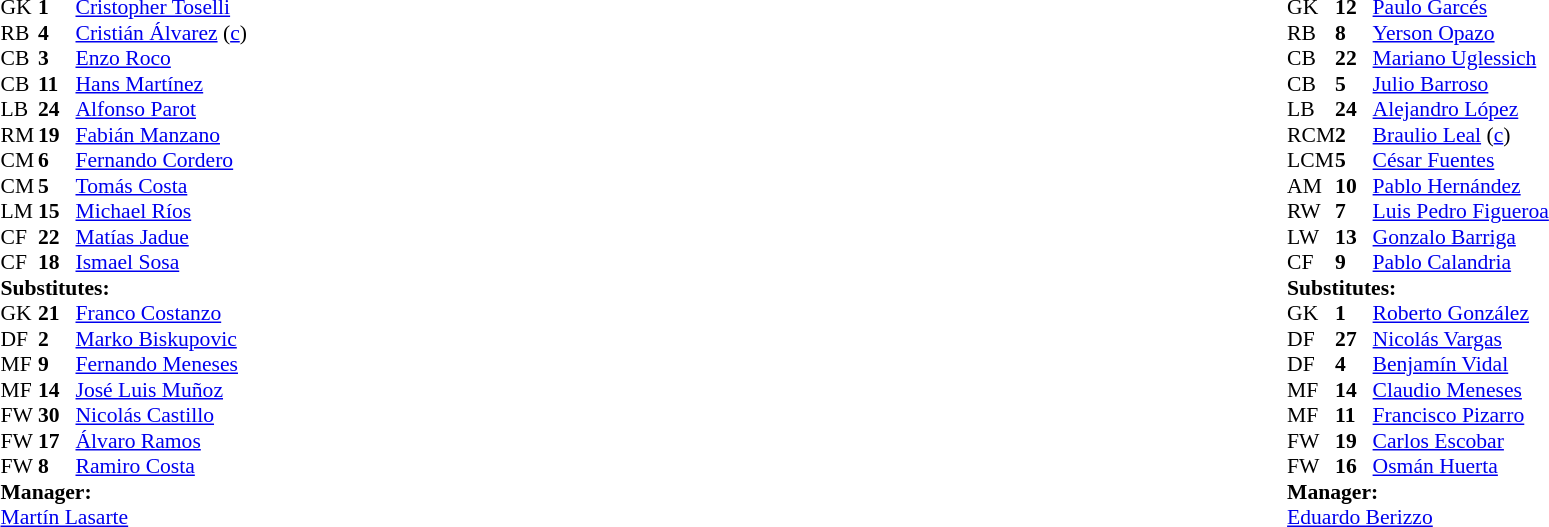<table style="width:100%">
<tr>
<td style="vertical-align:top; width:40%"><br><table style="font-size: 90%" cellspacing="0" cellpadding="0">
<tr>
<th width=25></th>
<th width=25></th>
</tr>
<tr>
<td>GK</td>
<td><strong>1</strong></td>
<td> <a href='#'>Cristopher Toselli</a></td>
</tr>
<tr>
<td>RB</td>
<td><strong>4</strong></td>
<td> <a href='#'>Cristián Álvarez</a>  (<a href='#'>c</a>)</td>
</tr>
<tr>
<td>CB</td>
<td><strong>3</strong></td>
<td> <a href='#'>Enzo Roco</a></td>
</tr>
<tr>
<td>CB</td>
<td><strong>11</strong></td>
<td> <a href='#'>Hans Martínez</a></td>
<td></td>
</tr>
<tr>
<td>LB</td>
<td><strong>24</strong></td>
<td> <a href='#'>Alfonso Parot</a></td>
<td></td>
</tr>
<tr>
<td>RM</td>
<td><strong>19</strong></td>
<td> <a href='#'>Fabián Manzano</a></td>
</tr>
<tr>
<td>CM</td>
<td><strong>6</strong></td>
<td> <a href='#'>Fernando Cordero</a></td>
</tr>
<tr>
<td>CM</td>
<td><strong>5</strong></td>
<td> <a href='#'>Tomás Costa</a></td>
<td></td>
<td></td>
</tr>
<tr>
<td>LM</td>
<td><strong>15</strong></td>
<td> <a href='#'>Michael Ríos</a></td>
<td></td>
</tr>
<tr>
<td>CF</td>
<td><strong>22</strong></td>
<td> <a href='#'>Matías Jadue</a></td>
<td></td>
</tr>
<tr>
<td>CF</td>
<td><strong>18</strong></td>
<td> <a href='#'>Ismael Sosa</a></td>
</tr>
<tr>
<td colspan=3><strong>Substitutes:</strong></td>
</tr>
<tr>
<td>GK</td>
<td><strong>21</strong></td>
<td> <a href='#'>Franco Costanzo</a></td>
</tr>
<tr>
<td>DF</td>
<td><strong>2</strong></td>
<td> <a href='#'>Marko Biskupovic</a></td>
</tr>
<tr>
<td>MF</td>
<td><strong>9</strong></td>
<td> <a href='#'>Fernando Meneses</a></td>
</tr>
<tr>
<td>MF</td>
<td><strong>14</strong></td>
<td> <a href='#'>José Luis Muñoz</a></td>
<td></td>
</tr>
<tr>
<td>FW</td>
<td><strong>30</strong></td>
<td> <a href='#'>Nicolás Castillo</a></td>
<td></td>
</tr>
<tr>
<td>FW</td>
<td><strong>17</strong></td>
<td> <a href='#'>Álvaro Ramos</a></td>
<td></td>
</tr>
<tr>
<td>FW</td>
<td><strong>8</strong></td>
<td> <a href='#'>Ramiro Costa</a></td>
</tr>
<tr>
<td colspan=3><strong>Manager:</strong></td>
</tr>
<tr>
<td colspan=4> <a href='#'>Martín Lasarte</a></td>
</tr>
</table>
</td>
<td valign="top"></td>
<td style="vertical-align:top; width:50%"><br><table cellspacing="0" cellpadding="0" style="font-size:90%; margin:auto">
<tr>
<th width=25></th>
<th width=25></th>
</tr>
<tr>
<td>GK</td>
<td><strong>12</strong></td>
<td> <a href='#'>Paulo Garcés</a></td>
<td></td>
</tr>
<tr>
<td>RB</td>
<td><strong>8</strong></td>
<td> <a href='#'>Yerson Opazo</a></td>
</tr>
<tr>
<td>CB</td>
<td><strong>22</strong></td>
<td> <a href='#'>Mariano Uglessich</a></td>
</tr>
<tr>
<td>CB</td>
<td><strong>5</strong></td>
<td> <a href='#'>Julio Barroso</a></td>
</tr>
<tr>
<td>LB</td>
<td><strong>24</strong></td>
<td> <a href='#'>Alejandro López</a></td>
</tr>
<tr>
<td>RCM</td>
<td><strong>2</strong></td>
<td> <a href='#'>Braulio Leal</a> (<a href='#'>c</a>)</td>
<td></td>
</tr>
<tr>
<td>LCM</td>
<td><strong>5</strong></td>
<td> <a href='#'>César Fuentes</a></td>
</tr>
<tr>
<td>AM</td>
<td><strong>10</strong></td>
<td> <a href='#'>Pablo Hernández</a></td>
</tr>
<tr>
<td>RW</td>
<td><strong>7</strong></td>
<td> <a href='#'>Luis Pedro Figueroa</a></td>
<td></td>
</tr>
<tr>
<td>LW</td>
<td><strong>13</strong></td>
<td> <a href='#'>Gonzalo Barriga</a></td>
<td></td>
<td></td>
</tr>
<tr>
<td>CF</td>
<td><strong>9</strong></td>
<td> <a href='#'>Pablo Calandria</a></td>
</tr>
<tr>
<td colspan=3><strong>Substitutes:</strong></td>
</tr>
<tr>
<td>GK</td>
<td><strong>1</strong></td>
<td> <a href='#'>Roberto González</a></td>
</tr>
<tr>
<td>DF</td>
<td><strong>27</strong></td>
<td> <a href='#'>Nicolás Vargas</a></td>
<td></td>
</tr>
<tr>
<td>DF</td>
<td><strong>4</strong></td>
<td> <a href='#'>Benjamín Vidal</a></td>
<td></td>
</tr>
<tr>
<td>MF</td>
<td><strong>14</strong></td>
<td> <a href='#'>Claudio Meneses</a></td>
</tr>
<tr>
<td>MF</td>
<td><strong>11</strong></td>
<td> <a href='#'>Francisco Pizarro</a></td>
<td></td>
<td></td>
</tr>
<tr>
<td>FW</td>
<td><strong>19</strong></td>
<td> <a href='#'>Carlos Escobar</a></td>
</tr>
<tr>
<td>FW</td>
<td><strong>16</strong></td>
<td> <a href='#'>Osmán Huerta</a></td>
</tr>
<tr>
<td colspan=3><strong>Manager:</strong></td>
</tr>
<tr>
<td colspan=3> <a href='#'>Eduardo Berizzo</a></td>
</tr>
</table>
</td>
</tr>
</table>
